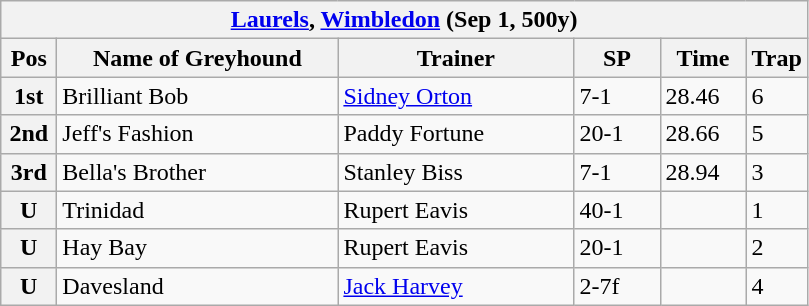<table class="wikitable">
<tr>
<th colspan="6"><a href='#'>Laurels</a>, <a href='#'>Wimbledon</a> (Sep 1, 500y)</th>
</tr>
<tr>
<th width=30>Pos</th>
<th width=180>Name of Greyhound</th>
<th width=150>Trainer</th>
<th width=50>SP</th>
<th width=50>Time</th>
<th width=30>Trap</th>
</tr>
<tr>
<th>1st</th>
<td>Brilliant Bob</td>
<td><a href='#'>Sidney Orton</a></td>
<td>7-1</td>
<td>28.46</td>
<td>6</td>
</tr>
<tr>
<th>2nd</th>
<td>Jeff's Fashion</td>
<td>Paddy Fortune</td>
<td>20-1</td>
<td>28.66</td>
<td>5</td>
</tr>
<tr>
<th>3rd</th>
<td>Bella's Brother</td>
<td>Stanley Biss</td>
<td>7-1</td>
<td>28.94</td>
<td>3</td>
</tr>
<tr>
<th>U</th>
<td>Trinidad</td>
<td>Rupert Eavis</td>
<td>40-1</td>
<td></td>
<td>1</td>
</tr>
<tr>
<th>U</th>
<td>Hay Bay</td>
<td>Rupert Eavis</td>
<td>20-1</td>
<td></td>
<td>2</td>
</tr>
<tr>
<th>U</th>
<td>Davesland</td>
<td><a href='#'>Jack Harvey</a></td>
<td>2-7f</td>
<td></td>
<td>4</td>
</tr>
</table>
